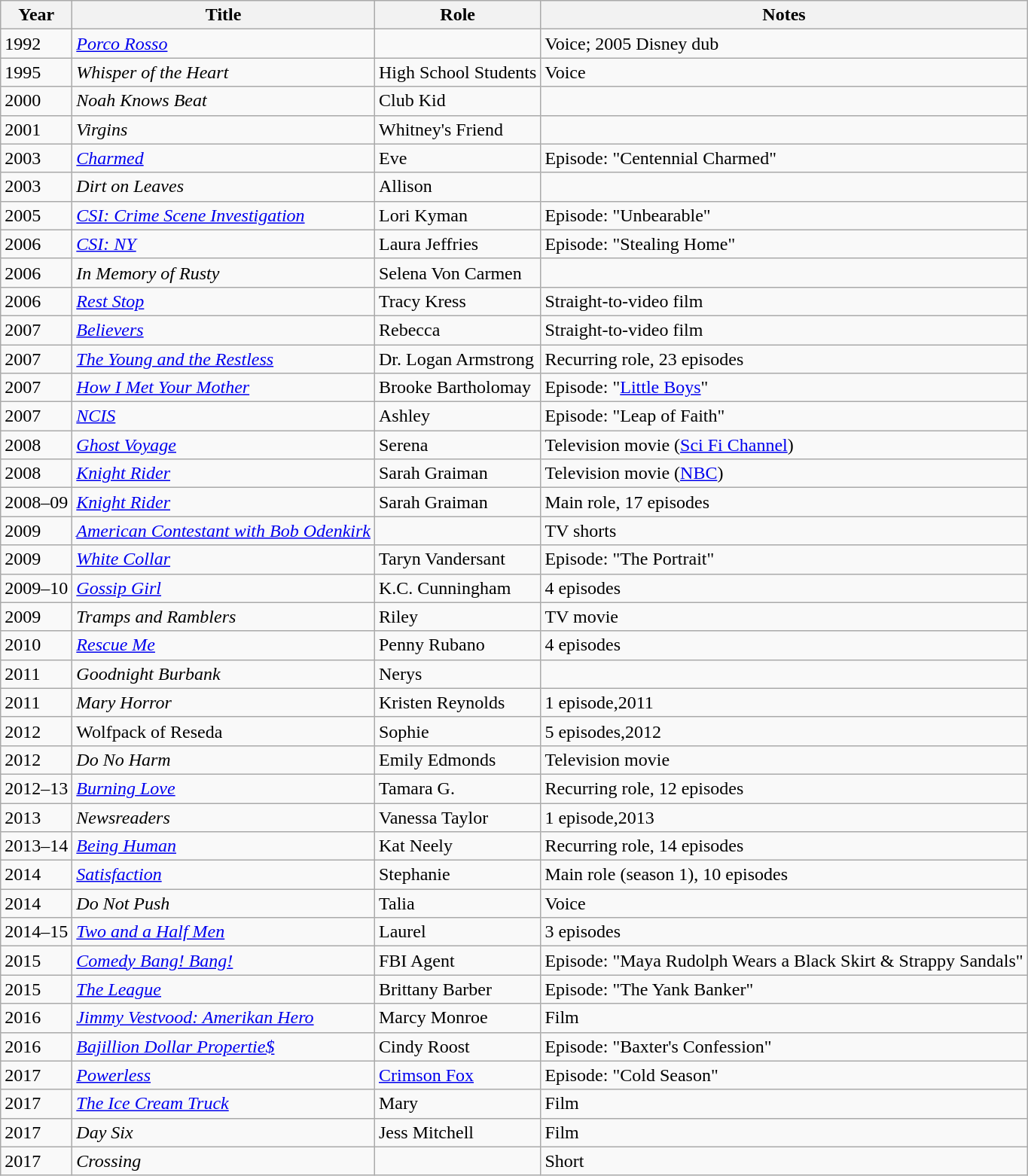<table class="wikitable sortable">
<tr>
<th>Year</th>
<th>Title</th>
<th>Role</th>
<th class="unsortable">Notes</th>
</tr>
<tr>
<td>1992</td>
<td><em><a href='#'>Porco Rosso</a></em></td>
<td></td>
<td>Voice; 2005 Disney dub</td>
</tr>
<tr>
<td>1995</td>
<td><em>Whisper of the Heart</em></td>
<td>High School Students</td>
<td>Voice</td>
</tr>
<tr>
<td>2000</td>
<td><em>Noah Knows Beat</em></td>
<td>Club Kid</td>
<td></td>
</tr>
<tr>
<td>2001</td>
<td><em>Virgins</em></td>
<td>Whitney's Friend</td>
<td></td>
</tr>
<tr>
<td>2003</td>
<td><em><a href='#'>Charmed</a></em></td>
<td>Eve</td>
<td>Episode: "Centennial Charmed"</td>
</tr>
<tr>
<td>2003</td>
<td><em>Dirt on Leaves</em></td>
<td>Allison</td>
</tr>
<tr>
<td>2005</td>
<td><em><a href='#'>CSI: Crime Scene Investigation</a></em></td>
<td>Lori Kyman</td>
<td>Episode: "Unbearable"</td>
</tr>
<tr>
<td>2006</td>
<td><em><a href='#'>CSI: NY</a></em></td>
<td>Laura Jeffries</td>
<td>Episode: "Stealing Home"</td>
</tr>
<tr>
<td>2006</td>
<td><em>In Memory of Rusty</em></td>
<td>Selena Von Carmen</td>
</tr>
<tr>
<td>2006</td>
<td><em><a href='#'>Rest Stop</a></em></td>
<td>Tracy Kress</td>
<td>Straight-to-video film</td>
</tr>
<tr>
<td>2007</td>
<td><em><a href='#'>Believers</a></em></td>
<td>Rebecca</td>
<td>Straight-to-video film</td>
</tr>
<tr>
<td>2007</td>
<td><em><a href='#'>The Young and the Restless</a></em></td>
<td>Dr. Logan Armstrong</td>
<td>Recurring role, 23 episodes</td>
</tr>
<tr>
<td>2007</td>
<td><em><a href='#'>How I Met Your Mother</a></em></td>
<td>Brooke Bartholomay</td>
<td>Episode: "<a href='#'>Little Boys</a>"</td>
</tr>
<tr>
<td>2007</td>
<td><em><a href='#'>NCIS</a></em></td>
<td>Ashley</td>
<td>Episode: "Leap of Faith"</td>
</tr>
<tr>
<td>2008</td>
<td><em><a href='#'>Ghost Voyage</a></em></td>
<td>Serena</td>
<td>Television movie (<a href='#'>Sci Fi Channel</a>)</td>
</tr>
<tr>
<td>2008</td>
<td><em><a href='#'>Knight Rider</a></em></td>
<td>Sarah Graiman</td>
<td>Television movie (<a href='#'>NBC</a>)</td>
</tr>
<tr>
<td>2008–09</td>
<td><em><a href='#'>Knight Rider</a></em></td>
<td>Sarah Graiman</td>
<td>Main role, 17 episodes</td>
</tr>
<tr>
<td>2009</td>
<td><em><a href='#'>American Contestant with Bob Odenkirk</a></em></td>
<td></td>
<td>TV shorts</td>
</tr>
<tr>
<td>2009</td>
<td><em><a href='#'>White Collar</a></em></td>
<td>Taryn Vandersant</td>
<td>Episode: "The Portrait"</td>
</tr>
<tr>
<td>2009–10</td>
<td><em><a href='#'>Gossip Girl</a></em></td>
<td>K.C. Cunningham</td>
<td>4 episodes</td>
</tr>
<tr>
<td>2009</td>
<td><em>Tramps and Ramblers</em></td>
<td>Riley</td>
<td>TV movie</td>
</tr>
<tr>
<td>2010</td>
<td><em><a href='#'>Rescue Me</a></em></td>
<td>Penny Rubano</td>
<td>4 episodes</td>
</tr>
<tr>
<td>2011</td>
<td><em>Goodnight Burbank</em></td>
<td>Nerys</td>
</tr>
<tr>
<td>2011</td>
<td><em>Mary Horror</em></td>
<td>Kristen Reynolds</td>
<td>1 episode,2011</td>
</tr>
<tr>
<td>2012</td>
<td>Wolfpack of Reseda</td>
<td>Sophie</td>
<td>5 episodes,2012</td>
</tr>
<tr>
<td>2012</td>
<td><em>Do No Harm</em></td>
<td>Emily Edmonds</td>
<td>Television movie</td>
</tr>
<tr>
<td>2012–13</td>
<td><em><a href='#'>Burning Love</a></em></td>
<td>Tamara G.</td>
<td>Recurring role, 12 episodes</td>
</tr>
<tr>
<td>2013</td>
<td><em>Newsreaders</em></td>
<td>Vanessa Taylor</td>
<td>1 episode,2013</td>
</tr>
<tr>
<td>2013–14</td>
<td><em><a href='#'>Being Human</a></em></td>
<td>Kat Neely</td>
<td>Recurring role, 14 episodes</td>
</tr>
<tr>
<td>2014</td>
<td><em><a href='#'>Satisfaction</a></em></td>
<td>Stephanie</td>
<td>Main role (season 1), 10 episodes</td>
</tr>
<tr>
<td>2014</td>
<td><em>Do Not Push</em></td>
<td>Talia</td>
<td>Voice</td>
</tr>
<tr>
<td>2014–15</td>
<td><em><a href='#'>Two and a Half Men</a></em></td>
<td>Laurel</td>
<td>3 episodes</td>
</tr>
<tr>
<td>2015</td>
<td><em><a href='#'>Comedy Bang! Bang!</a></em></td>
<td>FBI Agent</td>
<td>Episode: "Maya Rudolph Wears a Black Skirt & Strappy Sandals"</td>
</tr>
<tr>
<td>2015</td>
<td><em><a href='#'>The League</a></em></td>
<td>Brittany Barber</td>
<td>Episode: "The Yank Banker"</td>
</tr>
<tr>
<td>2016</td>
<td><em><a href='#'>Jimmy Vestvood: Amerikan Hero</a></em></td>
<td>Marcy Monroe</td>
<td>Film</td>
</tr>
<tr>
<td>2016</td>
<td><em><a href='#'>Bajillion Dollar Propertie$</a></em></td>
<td>Cindy Roost</td>
<td>Episode: "Baxter's Confession"</td>
</tr>
<tr>
<td>2017</td>
<td><em><a href='#'>Powerless</a></em></td>
<td><a href='#'>Crimson Fox</a></td>
<td>Episode: "Cold Season"</td>
</tr>
<tr>
<td>2017</td>
<td><em><a href='#'>The Ice Cream Truck</a></em></td>
<td>Mary</td>
<td>Film</td>
</tr>
<tr>
<td>2017</td>
<td><em>Day Six</em></td>
<td>Jess Mitchell</td>
<td>Film</td>
</tr>
<tr>
<td>2017</td>
<td><em>Crossing</em></td>
<td></td>
<td>Short</td>
</tr>
</table>
